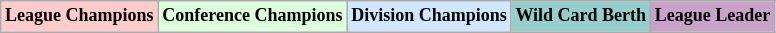<table class="wikitable"  style="margin:center; font-size:75%;">
<tr>
<td style="text-align:center; background:#fcc;"><strong>League Champions</strong></td>
<td style="text-align:center; background:#dfd;"><strong>Conference Champions</strong></td>
<td style="text-align:center; background:#d0e7ff;"><strong>Division Champions</strong></td>
<td style="text-align:center; background:#96cdcd;"><strong>Wild Card Berth</strong></td>
<td style="text-align:center; background:#c8a2c8;"><strong>League Leader</strong></td>
</tr>
</table>
